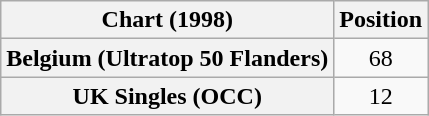<table class="wikitable plainrowheaders" style="text-align:center">
<tr>
<th>Chart (1998)</th>
<th>Position</th>
</tr>
<tr>
<th scope="row">Belgium (Ultratop 50 Flanders)</th>
<td>68</td>
</tr>
<tr>
<th scope="row">UK Singles (OCC)</th>
<td>12</td>
</tr>
</table>
